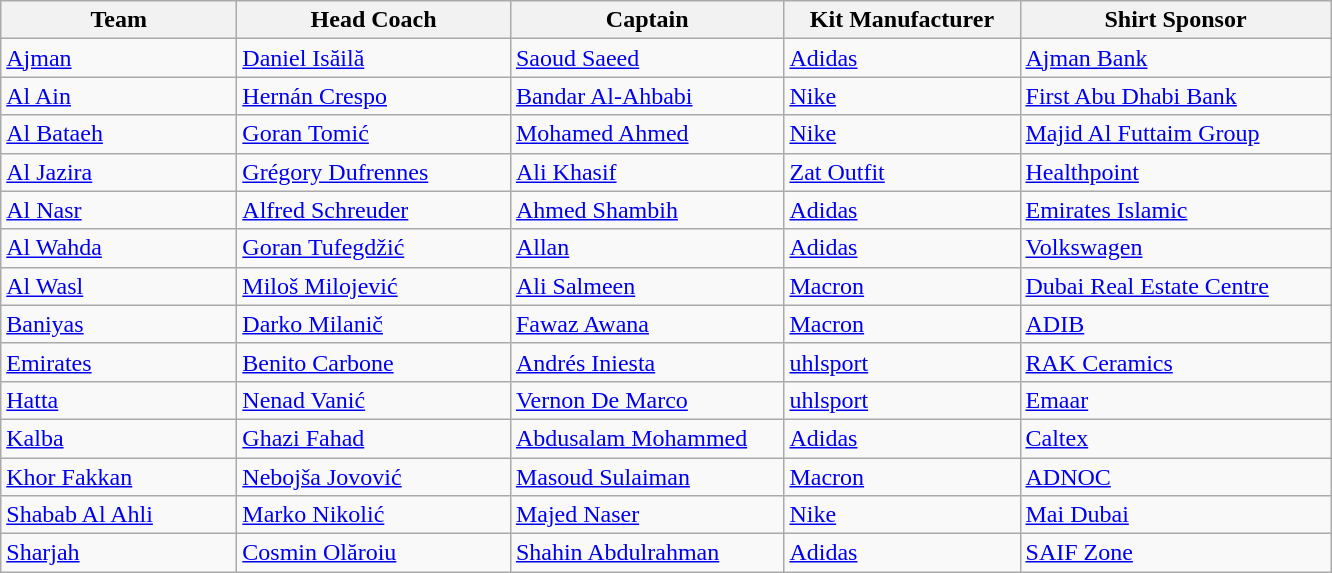<table class="wikitable sortable" style="text-align: left;">
<tr>
<th width="150">Team</th>
<th width="175">Head Coach</th>
<th width="175">Captain</th>
<th width="150">Kit Manufacturer</th>
<th width="200">Shirt Sponsor</th>
</tr>
<tr>
<td><a href='#'>Ajman</a></td>
<td> <a href='#'>Daniel Isăilă</a></td>
<td> <a href='#'>Saoud Saeed</a></td>
<td><a href='#'>Adidas</a></td>
<td><a href='#'>Ajman Bank</a></td>
</tr>
<tr>
<td><a href='#'>Al Ain</a></td>
<td> <a href='#'>Hernán Crespo</a></td>
<td> <a href='#'>Bandar Al-Ahbabi</a></td>
<td><a href='#'>Nike</a></td>
<td><a href='#'>First Abu Dhabi Bank</a></td>
</tr>
<tr>
<td><a href='#'>Al Bataeh</a></td>
<td> <a href='#'>Goran Tomić</a></td>
<td> <a href='#'>Mohamed Ahmed</a></td>
<td><a href='#'>Nike</a></td>
<td><a href='#'>Majid Al Futtaim Group</a></td>
</tr>
<tr>
<td><a href='#'>Al Jazira</a></td>
<td> <a href='#'>Grégory Dufrennes</a></td>
<td> <a href='#'>Ali Khasif</a></td>
<td><a href='#'>Zat Outfit</a></td>
<td><a href='#'>Healthpoint</a></td>
</tr>
<tr>
<td><a href='#'>Al Nasr</a></td>
<td> <a href='#'>Alfred Schreuder</a></td>
<td> <a href='#'>Ahmed Shambih</a></td>
<td><a href='#'>Adidas</a></td>
<td><a href='#'>Emirates Islamic</a></td>
</tr>
<tr>
<td><a href='#'>Al Wahda</a></td>
<td> <a href='#'>Goran Tufegdžić</a></td>
<td> <a href='#'>Allan</a></td>
<td><a href='#'>Adidas</a></td>
<td><a href='#'>Volkswagen</a></td>
</tr>
<tr>
<td><a href='#'>Al Wasl</a></td>
<td> <a href='#'>Miloš Milojević</a></td>
<td> <a href='#'>Ali Salmeen</a></td>
<td><a href='#'>Macron</a></td>
<td><a href='#'>Dubai Real Estate Centre</a></td>
</tr>
<tr>
<td><a href='#'>Baniyas</a></td>
<td> <a href='#'>Darko Milanič</a></td>
<td> <a href='#'>Fawaz Awana</a></td>
<td><a href='#'>Macron</a></td>
<td><a href='#'>ADIB</a></td>
</tr>
<tr>
<td><a href='#'>Emirates</a></td>
<td> <a href='#'>Benito Carbone</a></td>
<td> <a href='#'>Andrés Iniesta</a></td>
<td><a href='#'>uhlsport</a></td>
<td><a href='#'>RAK Ceramics</a></td>
</tr>
<tr>
<td><a href='#'>Hatta</a></td>
<td> <a href='#'>Nenad Vanić</a></td>
<td> <a href='#'>Vernon De Marco</a></td>
<td><a href='#'>uhlsport</a></td>
<td><a href='#'>Emaar</a></td>
</tr>
<tr>
<td><a href='#'>Kalba</a></td>
<td> <a href='#'>Ghazi Fahad</a></td>
<td> <a href='#'>Abdusalam Mohammed</a></td>
<td><a href='#'>Adidas</a></td>
<td><a href='#'>Caltex</a></td>
</tr>
<tr>
<td><a href='#'>Khor Fakkan</a></td>
<td> <a href='#'>Nebojša Jovović</a></td>
<td> <a href='#'>Masoud Sulaiman</a></td>
<td><a href='#'>Macron</a></td>
<td><a href='#'>ADNOC</a></td>
</tr>
<tr>
<td><a href='#'>Shabab Al Ahli</a></td>
<td> <a href='#'>Marko Nikolić</a></td>
<td> <a href='#'>Majed Naser</a></td>
<td><a href='#'>Nike</a></td>
<td><a href='#'>Mai Dubai</a></td>
</tr>
<tr>
<td><a href='#'>Sharjah</a></td>
<td> <a href='#'>Cosmin Olăroiu</a></td>
<td> <a href='#'>Shahin Abdulrahman</a></td>
<td><a href='#'>Adidas</a></td>
<td><a href='#'>SAIF Zone</a></td>
</tr>
</table>
